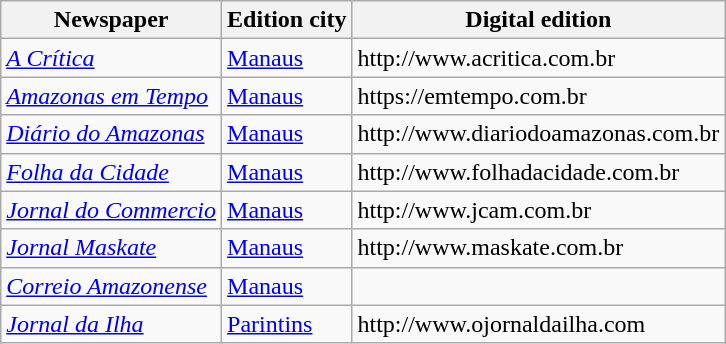<table class="wikitable sortable">
<tr style="text-align:center">
<th>Newspaper</th>
<th>Edition city</th>
<th>Digital edition</th>
</tr>
<tr>
<td><em><a href='#'>A Crítica</a></em></td>
<td><a href='#'>Manaus</a></td>
<td>http://www.acritica.com.br</td>
</tr>
<tr>
<td><em><a href='#'>Amazonas em Tempo</a></em></td>
<td><a href='#'>Manaus</a></td>
<td>https://emtempo.com.br</td>
</tr>
<tr>
<td><em><a href='#'>Diário do Amazonas</a></em></td>
<td><a href='#'>Manaus</a></td>
<td>http://www.diariodoamazonas.com.br</td>
</tr>
<tr>
<td><em><a href='#'>Folha da Cidade</a></em></td>
<td><a href='#'>Manaus</a></td>
<td>http://www.folhadacidade.com.br</td>
</tr>
<tr>
<td><em><a href='#'>Jornal do Commercio</a></em></td>
<td><a href='#'>Manaus</a></td>
<td>http://www.jcam.com.br</td>
</tr>
<tr>
<td><em><a href='#'>Jornal Maskate</a></em></td>
<td><a href='#'>Manaus</a></td>
<td>http://www.maskate.com.br</td>
</tr>
<tr>
<td><em><a href='#'>Correio Amazonense</a></em></td>
<td><a href='#'>Manaus</a></td>
<td></td>
</tr>
<tr>
<td><em><a href='#'>Jornal da Ilha</a></em></td>
<td><a href='#'>Parintins</a></td>
<td>http://www.ojornaldailha.com</td>
</tr>
</table>
